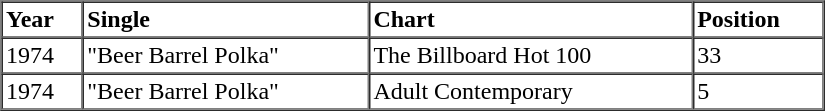<table border=1 cellspacing=0 cellpadding=2 width="550px">
<tr>
<th align="left">Year</th>
<th align="left">Single</th>
<th align="left">Chart</th>
<th align="left">Position</th>
</tr>
<tr>
<td align="left">1974</td>
<td align="left">"Beer Barrel Polka"</td>
<td align="left">The Billboard Hot 100</td>
<td align="left">33</td>
</tr>
<tr>
<td align="left">1974</td>
<td align="left">"Beer Barrel Polka"</td>
<td align="left">Adult Contemporary</td>
<td align="left">5</td>
</tr>
</table>
